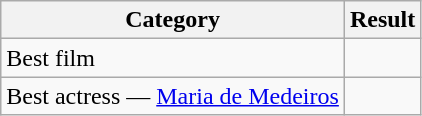<table class="wikitable">
<tr>
<th>Category</th>
<th>Result</th>
</tr>
<tr>
<td>Best film</td>
<td></td>
</tr>
<tr>
<td>Best actress — <a href='#'>Maria de Medeiros</a></td>
<td></td>
</tr>
</table>
